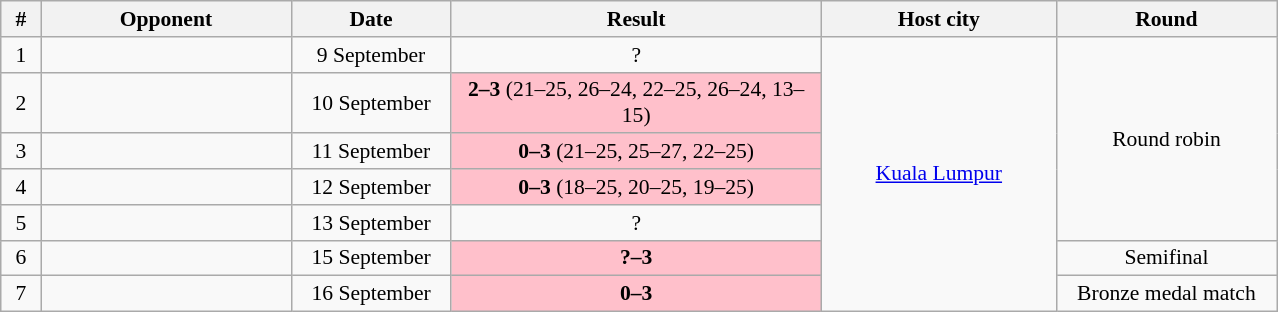<table class="wikitable" style="text-align: center;font-size:90%;">
<tr>
<th width=20>#</th>
<th width=160>Opponent</th>
<th width=100>Date</th>
<th width=240>Result</th>
<th width=150>Host city</th>
<th width=140>Round</th>
</tr>
<tr>
<td>1</td>
<td align=left></td>
<td>9 September</td>
<td bgcolor=>?</td>
<td rowspan=7> <a href='#'>Kuala Lumpur</a></td>
<td rowspan=5>Round robin</td>
</tr>
<tr>
<td>2</td>
<td align=left></td>
<td>10 September</td>
<td bgcolor=pink><strong>2–3</strong> (21–25, 26–24, 22–25, 26–24, 13–15)</td>
</tr>
<tr>
<td>3</td>
<td align=left></td>
<td>11 September</td>
<td bgcolor=pink><strong>0–3</strong> (21–25, 25–27, 22–25)</td>
</tr>
<tr>
<td>4</td>
<td align=left></td>
<td>12 September</td>
<td bgcolor=pink><strong>0–3</strong> (18–25, 20–25, 19–25)</td>
</tr>
<tr>
<td>5</td>
<td align=left></td>
<td>13 September</td>
<td bgcolor=>?</td>
</tr>
<tr>
<td>6</td>
<td align=left></td>
<td>15 September</td>
<td bgcolor=pink><strong>?–3</strong></td>
<td>Semifinal</td>
</tr>
<tr>
<td>7</td>
<td align=left></td>
<td>16 September</td>
<td bgcolor=pink><strong>0–3</strong></td>
<td>Bronze medal match</td>
</tr>
</table>
